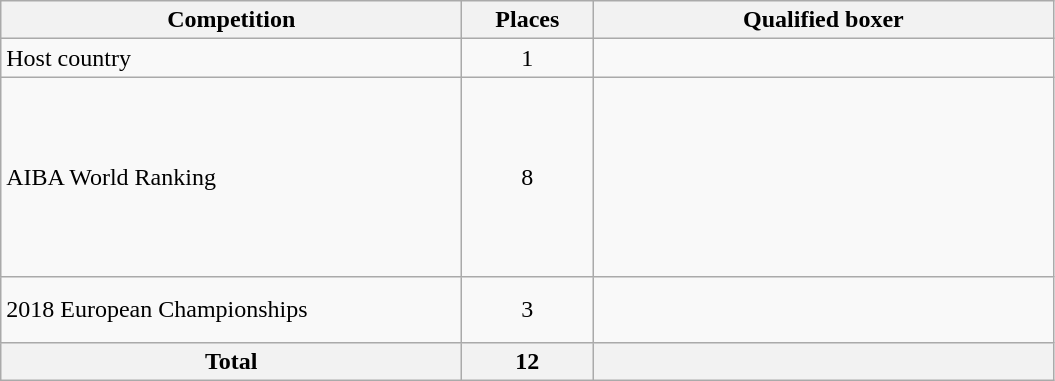<table class=wikitable>
<tr>
<th width=300>Competition</th>
<th width=80>Places</th>
<th width=300>Qualified boxer</th>
</tr>
<tr>
<td>Host country</td>
<td align="center">1</td>
<td></td>
</tr>
<tr>
<td>AIBA World Ranking</td>
<td align="center">8</td>
<td><br><br><br><br><br><br><br></td>
</tr>
<tr>
<td>2018 European Championships</td>
<td align="center">3</td>
<td><br><br></td>
</tr>
<tr>
<th>Total</th>
<th>12</th>
<th></th>
</tr>
</table>
